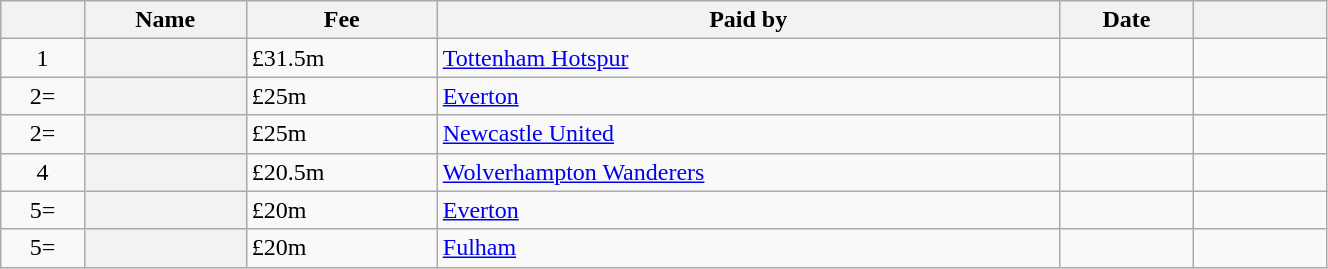<table class="wikitable sortable plainrowheaders" style="width:70%;">
<tr>
<th scope="col"></th>
<th scope="col">Name</th>
<th scope="col">Fee</th>
<th scope="col">Paid by</th>
<th scope="col">Date</th>
<th scope="col" style="width:10%;" class="unsortable"></th>
</tr>
<tr>
<td style="text-align:center;">1</td>
<th scope="row"></th>
<td>£31.5m</td>
<td><a href='#'>Tottenham Hotspur</a></td>
<td></td>
<td align=center></td>
</tr>
<tr>
<td style="text-align:center;">2=</td>
<th scope="row"></th>
<td>£25m</td>
<td><a href='#'>Everton</a></td>
<td></td>
<td align=center></td>
</tr>
<tr>
<td style="text-align:center;">2=</td>
<th scope="row"></th>
<td>£25m</td>
<td><a href='#'>Newcastle United</a></td>
<td></td>
<td align=center></td>
</tr>
<tr>
<td style="text-align:center;">4</td>
<th scope="row"></th>
<td>£20.5m</td>
<td><a href='#'>Wolverhampton Wanderers</a></td>
<td></td>
<td align=center></td>
</tr>
<tr>
<td style="text-align:center;">5=</td>
<th scope="row"></th>
<td>£20m</td>
<td><a href='#'>Everton</a></td>
<td></td>
<td align=center></td>
</tr>
<tr>
<td style="text-align:center;">5=</td>
<th scope="row"></th>
<td>£20m</td>
<td><a href='#'>Fulham</a></td>
<td></td>
<td align=center></td>
</tr>
</table>
